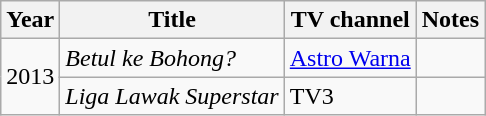<table class="wikitable">
<tr>
<th>Year</th>
<th>Title</th>
<th>TV channel</th>
<th>Notes</th>
</tr>
<tr>
<td rowspan="2">2013</td>
<td><em>Betul ke Bohong?</em></td>
<td><a href='#'>Astro Warna</a></td>
<td></td>
</tr>
<tr>
<td><em>Liga Lawak Superstar</em></td>
<td>TV3</td>
</tr>
</table>
